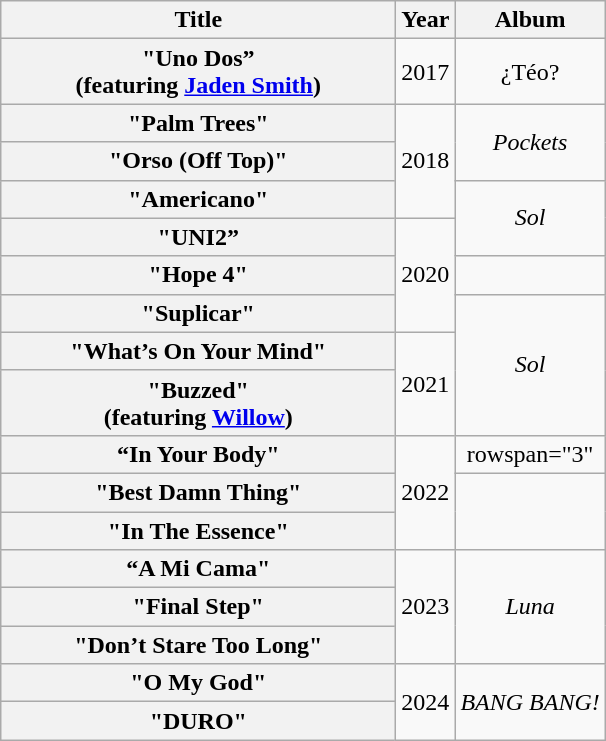<table class="wikitable plainrowheaders" style="text-align:center">
<tr>
<th scope="col" style="width:16em;">Title</th>
<th scope="col">Year</th>
<th scope="col">Album</th>
</tr>
<tr>
<th scope="row">"Uno Dos”<br><span>(featuring <a href='#'>Jaden Smith</a>)</span></th>
<td>2017</td>
<td>¿Téo?</td>
</tr>
<tr>
<th scope="row">"Palm Trees"</th>
<td rowspan="3">2018</td>
<td rowspan="2"><em>Pockets</em></td>
</tr>
<tr>
<th scope="row">"Orso (Off Top)"</th>
</tr>
<tr>
<th scope="row">"Americano"</th>
<td rowspan="2"><em>Sol</em></td>
</tr>
<tr>
<th scope="row">"UNI2”</th>
<td rowspan="3">2020</td>
</tr>
<tr>
<th scope="row">"Hope 4"</th>
<td></td>
</tr>
<tr>
<th scope="row">"Suplicar"</th>
<td rowspan="3"><em>Sol</em></td>
</tr>
<tr>
<th scope="row">"What’s On Your Mind"</th>
<td rowspan="2">2021</td>
</tr>
<tr>
<th scope="row">"Buzzed"<br><span>(featuring <a href='#'>Willow</a>)</span></th>
</tr>
<tr>
<th scope="row">“In Your Body"</th>
<td rowspan="3">2022</td>
<td>rowspan="3"</td>
</tr>
<tr>
<th scope="row">"Best Damn Thing"</th>
</tr>
<tr>
<th scope="row">"In The Essence"</th>
</tr>
<tr>
<th scope="row">“A Mi Cama"</th>
<td rowspan="3">2023</td>
<td rowspan="3"><em>Luna</em></td>
</tr>
<tr>
<th scope="row">"Final Step"</th>
</tr>
<tr>
<th scope="row">"Don’t Stare Too Long"</th>
</tr>
<tr>
<th scope="row">"O My God"</th>
<td rowspan="2">2024</td>
<td rowspan="2"><em>BANG BANG!</em></td>
</tr>
<tr>
<th scope="row">"DURO"</th>
</tr>
</table>
